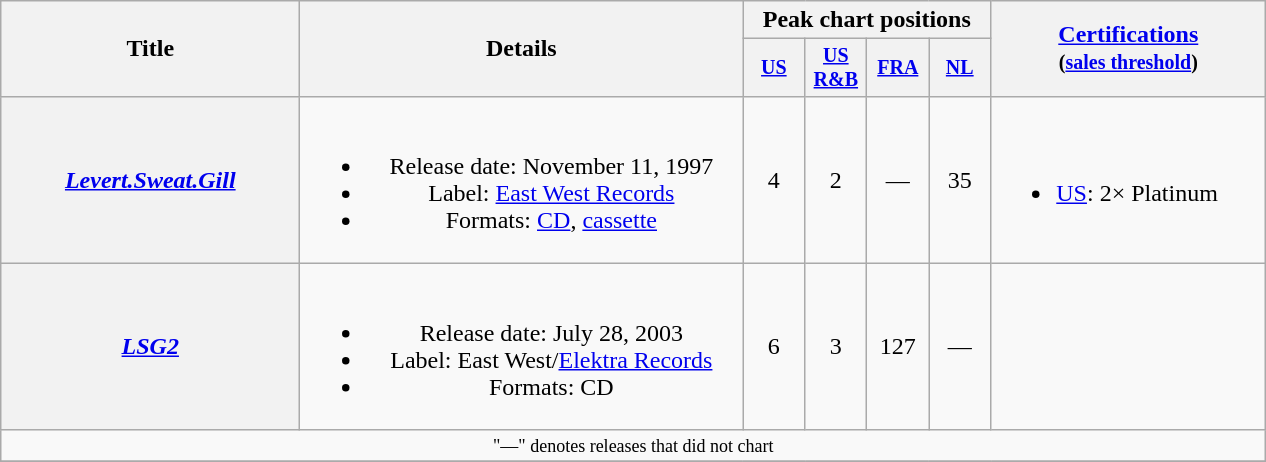<table class="wikitable plainrowheaders" style="text-align:center;">
<tr>
<th rowspan="2" style="width:12em;">Title</th>
<th rowspan="2" style="width:18em;">Details</th>
<th colspan="4">Peak chart positions</th>
<th rowspan="2" style="width:11em;"><a href='#'>Certifications</a><br><small>(<a href='#'>sales threshold</a>)</small></th>
</tr>
<tr style="font-size:smaller;">
<th width="35"><a href='#'>US</a><br></th>
<th width="35"><a href='#'>US<br>R&B</a><br></th>
<th width="35"><a href='#'>FRA</a><br></th>
<th width="35"><a href='#'>NL</a><br></th>
</tr>
<tr>
<th scope="row"><em><a href='#'>Levert.Sweat.Gill</a></em></th>
<td><br><ul><li>Release date: November 11, 1997</li><li>Label: <a href='#'>East West Records</a></li><li>Formats: <a href='#'>CD</a>, <a href='#'>cassette</a></li></ul></td>
<td>4</td>
<td>2</td>
<td>—</td>
<td>35</td>
<td align="left"><br><ul><li><a href='#'>US</a>: 2× Platinum</li></ul></td>
</tr>
<tr>
<th scope="row"><em><a href='#'>LSG2</a></em></th>
<td><br><ul><li>Release date: July 28, 2003</li><li>Label: East West/<a href='#'>Elektra Records</a></li><li>Formats: CD</li></ul></td>
<td>6</td>
<td>3</td>
<td>127</td>
<td>—</td>
<td></td>
</tr>
<tr>
<td colspan="10" style="font-size:9pt">"—" denotes releases that did not chart</td>
</tr>
<tr>
</tr>
</table>
